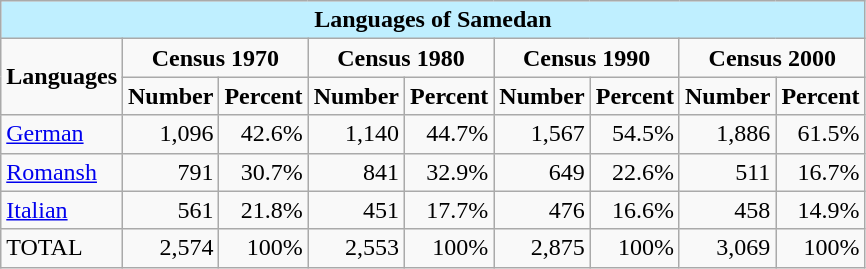<table class="wikitable">
<tr ---->
<td colspan="9" align="center" bgcolor="#BFEFFF"><strong>Languages of  Samedan</strong></td>
</tr>
<tr ---->
<td rowspan="2" align="center"><strong>Languages</strong></td>
<td colspan="2" align="center"><strong>Census 1970</strong></td>
<td colspan="2" align="center"><strong>Census 1980</strong></td>
<td colspan="2" align="center"><strong>Census 1990</strong></td>
<td colspan="2" align="center"><strong>Census 2000</strong></td>
</tr>
<tr ---->
<td align="center"><strong>Number</strong></td>
<td align="center"><strong>Percent</strong></td>
<td align="center"><strong>Number</strong></td>
<td align="center"><strong>Percent</strong></td>
<td align="center"><strong>Number</strong></td>
<td align="center"><strong>Percent</strong></td>
<td align="center"><strong>Number</strong></td>
<td align="center"><strong>Percent</strong></td>
</tr>
<tr ---->
<td><a href='#'>German</a></td>
<td align=right>1,096</td>
<td align=right>42.6%</td>
<td align=right>1,140</td>
<td align=right>44.7%</td>
<td align=right>1,567</td>
<td align=right>54.5%</td>
<td align=right>1,886</td>
<td align=right>61.5%</td>
</tr>
<tr ---->
<td><a href='#'>Romansh</a></td>
<td align=right>791</td>
<td align=right>30.7%</td>
<td align=right>841</td>
<td align=right>32.9%</td>
<td align=right>649</td>
<td align=right>22.6%</td>
<td align=right>511</td>
<td align=right>16.7%</td>
</tr>
<tr ---->
<td><a href='#'>Italian</a></td>
<td align=right>561</td>
<td align=right>21.8%</td>
<td align=right>451</td>
<td align=right>17.7%</td>
<td align=right>476</td>
<td align=right>16.6%</td>
<td align=right>458</td>
<td align=right>14.9%</td>
</tr>
<tr ---->
<td>TOTAL</td>
<td align=right>2,574</td>
<td align=right>100%</td>
<td align=right>2,553</td>
<td align=right>100%</td>
<td align=right>2,875</td>
<td align=right>100%</td>
<td align=right>3,069</td>
<td align=right>100%</td>
</tr>
</table>
